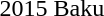<table>
<tr>
<td>2015 Baku<br></td>
<td></td>
<td></td>
<td></td>
</tr>
</table>
